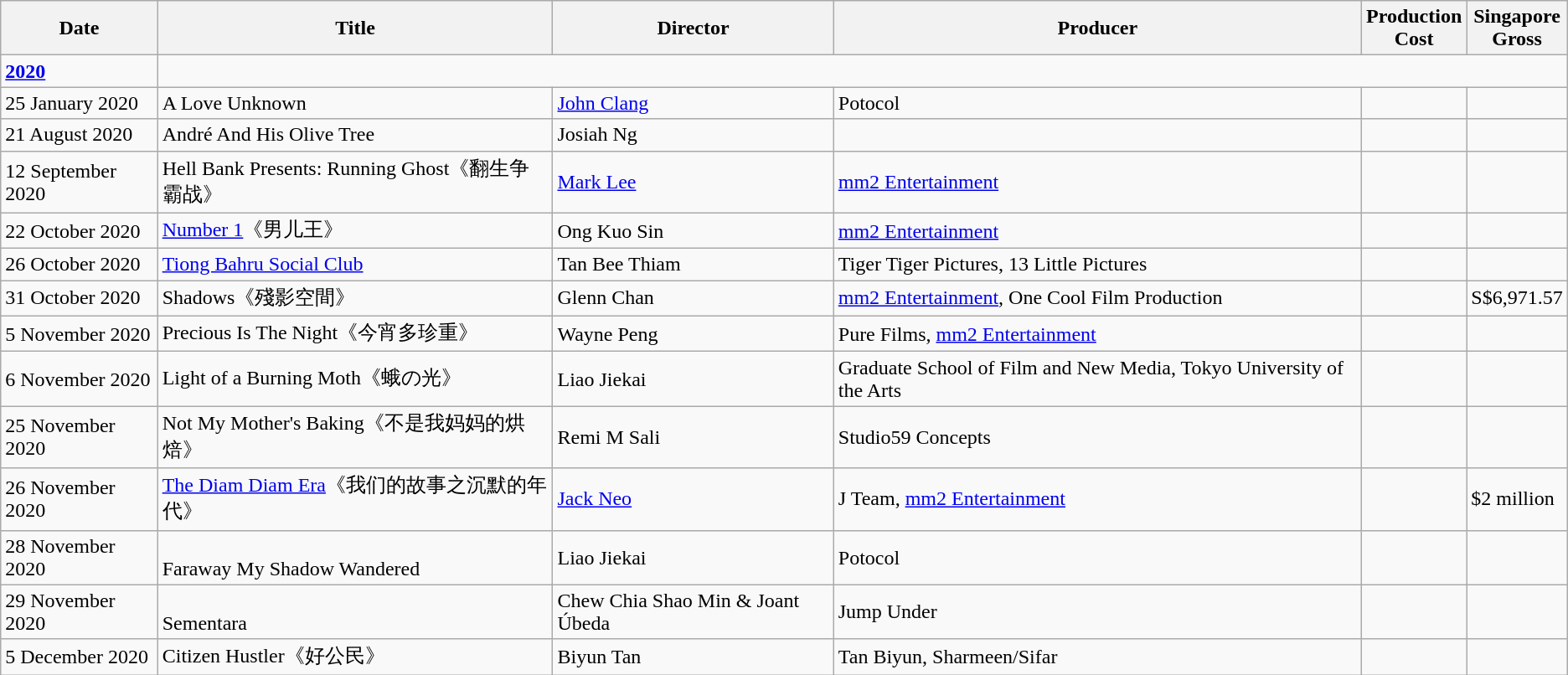<table class="wikitable sortable">
<tr>
<th>Date</th>
<th>Title</th>
<th>Director</th>
<th>Producer</th>
<th>Production<br> Cost</th>
<th>Singapore<br> Gross</th>
</tr>
<tr>
<td><strong><a href='#'>2020</a></strong></td>
</tr>
<tr>
<td>25 January 2020</td>
<td>A Love Unknown</td>
<td><a href='#'>John Clang</a></td>
<td>Potocol</td>
<td></td>
<td></td>
</tr>
<tr>
<td>21 August 2020</td>
<td>André And His Olive Tree</td>
<td>Josiah Ng</td>
<td></td>
<td></td>
<td></td>
</tr>
<tr>
<td>12 September 2020</td>
<td>Hell Bank Presents: Running Ghost《翻生争霸战》</td>
<td><a href='#'>Mark Lee</a></td>
<td><a href='#'>mm2 Entertainment</a></td>
<td></td>
<td></td>
</tr>
<tr>
<td>22 October 2020</td>
<td><a href='#'>Number 1</a>《男儿王》</td>
<td>Ong Kuo Sin</td>
<td><a href='#'>mm2 Entertainment</a></td>
<td></td>
<td></td>
</tr>
<tr>
<td>26 October 2020</td>
<td><a href='#'>Tiong Bahru Social Club</a></td>
<td>Tan Bee Thiam</td>
<td>Tiger Tiger Pictures, 13 Little Pictures</td>
<td></td>
<td></td>
</tr>
<tr>
<td>31 October 2020</td>
<td>Shadows《殘影空間》</td>
<td>Glenn Chan</td>
<td><a href='#'>mm2 Entertainment</a>, One Cool Film Production</td>
<td></td>
<td>S$6,971.57</td>
</tr>
<tr>
<td>5 November 2020</td>
<td>Precious Is The Night《今宵多珍重》</td>
<td>Wayne Peng</td>
<td>Pure Films, <a href='#'>mm2 Entertainment</a></td>
<td></td>
<td></td>
</tr>
<tr>
<td>6 November 2020</td>
<td>Light of a Burning Moth《蛾の光》</td>
<td>Liao Jiekai</td>
<td>Graduate School of Film and New Media, Tokyo University of the Arts</td>
<td></td>
<td></td>
</tr>
<tr>
<td>25 November 2020</td>
<td>Not My Mother's Baking《不是我妈妈的烘焙》</td>
<td>Remi M Sali</td>
<td>Studio59 Concepts</td>
<td></td>
<td></td>
</tr>
<tr>
<td>26 November 2020</td>
<td><a href='#'>The Diam Diam Era</a>《我们的故事之沉默的年代》</td>
<td><a href='#'>Jack Neo</a></td>
<td>J Team, <a href='#'>mm2 Entertainment</a></td>
<td></td>
<td>$2 million</td>
</tr>
<tr>
<td>28 November 2020</td>
<td><br>Faraway My Shadow Wandered</td>
<td>Liao Jiekai</td>
<td>Potocol</td>
<td></td>
<td></td>
</tr>
<tr>
<td>29 November 2020</td>
<td><br>Sementara</td>
<td>Chew Chia Shao Min & Joant Úbeda</td>
<td>Jump Under</td>
<td></td>
<td></td>
</tr>
<tr>
<td>5 December 2020</td>
<td>Citizen Hustler《好公民》</td>
<td>Biyun Tan</td>
<td>Tan Biyun, Sharmeen/Sifar</td>
<td></td>
<td></td>
</tr>
</table>
